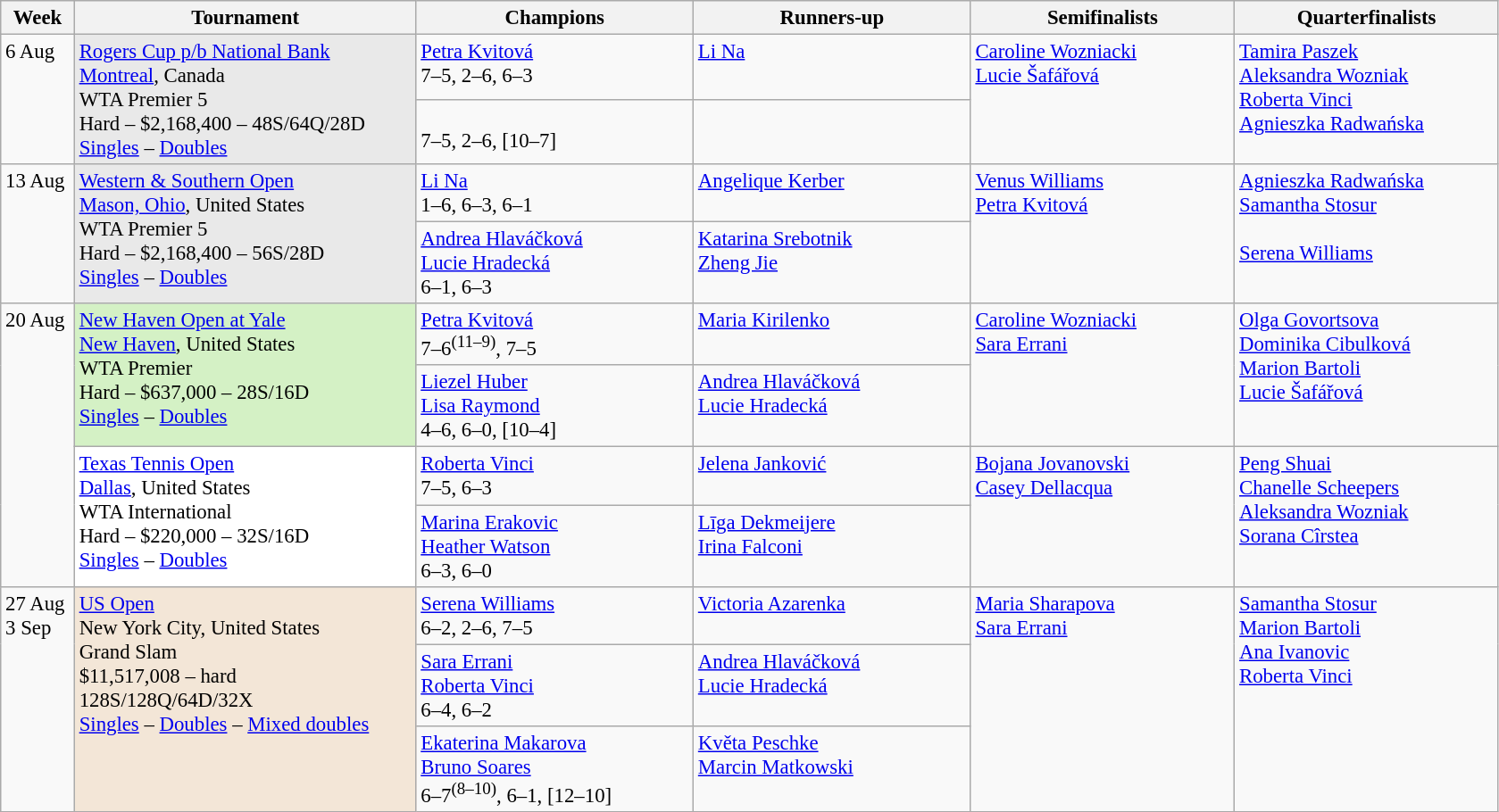<table class=wikitable style=font-size:95%>
<tr>
<th style="width:48px;">Week</th>
<th style="width:248px;">Tournament</th>
<th style="width:200px;">Champions</th>
<th style="width:200px;">Runners-up</th>
<th style="width:190px;">Semifinalists</th>
<th style="width:190px;">Quarterfinalists</th>
</tr>
<tr valign=top>
<td rowspan=2>6 Aug</td>
<td style="background:#E9E9E9;" rowspan="2"><a href='#'>Rogers Cup p/b National Bank</a><br><a href='#'>Montreal</a>, Canada<br>WTA Premier 5<br>Hard – $2,168,400 – 48S/64Q/28D<br><a href='#'>Singles</a> – <a href='#'>Doubles</a></td>
<td> <a href='#'>Petra Kvitová</a><br>7–5, 2–6, 6–3</td>
<td> <a href='#'>Li Na</a></td>
<td rowspan=2> <a href='#'>Caroline Wozniacki</a> <br>  <a href='#'>Lucie Šafářová</a></td>
<td rowspan=2> <a href='#'>Tamira Paszek</a> <br>  <a href='#'>Aleksandra Wozniak</a> <br>  <a href='#'>Roberta Vinci</a> <br>  <a href='#'>Agnieszka Radwańska</a></td>
</tr>
<tr valign=top>
<td><br>7–5, 2–6, [10–7]</td>
<td></td>
</tr>
<tr valign=top>
<td rowspan=2>13 Aug</td>
<td style="background:#E9E9E9;" rowspan="2"><a href='#'>Western & Southern Open</a><br><a href='#'>Mason, Ohio</a>, United States<br>WTA Premier 5<br>Hard – $2,168,400 – 56S/28D<br><a href='#'>Singles</a> – <a href='#'>Doubles</a></td>
<td> <a href='#'>Li Na</a><br> 1–6, 6–3, 6–1</td>
<td> <a href='#'>Angelique Kerber</a></td>
<td rowspan=2> <a href='#'>Venus Williams</a> <br>  <a href='#'>Petra Kvitová</a></td>
<td rowspan=2> <a href='#'>Agnieszka Radwańska</a> <br>  <a href='#'>Samantha Stosur</a> <br>  <br>  <a href='#'>Serena Williams</a></td>
</tr>
<tr valign=top>
<td> <a href='#'>Andrea Hlaváčková</a> <br>  <a href='#'>Lucie Hradecká</a> <br> 6–1, 6–3</td>
<td> <a href='#'>Katarina Srebotnik</a> <br>  <a href='#'>Zheng Jie</a></td>
</tr>
<tr valign=top>
<td rowspan=4>20 Aug</td>
<td style="background:#D4F1C5;" rowspan="2"><a href='#'>New Haven Open at Yale</a><br><a href='#'>New Haven</a>, United States<br>WTA Premier<br>Hard – $637,000 – 28S/16D<br><a href='#'>Singles</a> – <a href='#'>Doubles</a></td>
<td> <a href='#'>Petra Kvitová</a><br>7–6<sup>(11–9)</sup>, 7–5</td>
<td> <a href='#'>Maria Kirilenko</a></td>
<td rowspan=2> <a href='#'>Caroline Wozniacki</a> <br>  <a href='#'>Sara Errani</a></td>
<td rowspan=2> <a href='#'>Olga Govortsova</a> <br>  <a href='#'>Dominika Cibulková</a> <br>  <a href='#'>Marion Bartoli</a> <br>  <a href='#'>Lucie Šafářová</a></td>
</tr>
<tr valign=top>
<td> <a href='#'>Liezel Huber</a> <br>  <a href='#'>Lisa Raymond</a><br> 4–6, 6–0, [10–4]</td>
<td> <a href='#'>Andrea Hlaváčková</a> <br>  <a href='#'>Lucie Hradecká</a></td>
</tr>
<tr valign=top>
<td style="background:#fff;" rowspan="2"><a href='#'>Texas Tennis Open</a><br><a href='#'>Dallas</a>, United States<br>WTA International<br>Hard – $220,000 – 32S/16D<br><a href='#'>Singles</a> – <a href='#'>Doubles</a></td>
<td> <a href='#'>Roberta Vinci</a> <br> 7–5, 6–3</td>
<td> <a href='#'>Jelena Janković</a></td>
<td rowspan=2> <a href='#'>Bojana Jovanovski</a><br>  <a href='#'>Casey Dellacqua</a></td>
<td rowspan=2> <a href='#'>Peng Shuai</a> <br>  <a href='#'>Chanelle Scheepers</a> <br>  <a href='#'>Aleksandra Wozniak</a> <br>  <a href='#'>Sorana Cîrstea</a></td>
</tr>
<tr valign=top>
<td> <a href='#'>Marina Erakovic</a> <br>  <a href='#'>Heather Watson</a><br> 6–3, 6–0</td>
<td> <a href='#'>Līga Dekmeijere</a> <br>  <a href='#'>Irina Falconi</a></td>
</tr>
<tr valign=top>
<td rowspan=3>27 Aug <br>3 Sep</td>
<td style="background:#F3E6D7;" rowspan="3"><a href='#'>US Open</a><br>New York City, United States<br>Grand Slam<br>$11,517,008 – hard<br>128S/128Q/64D/32X<br><a href='#'>Singles</a> – <a href='#'>Doubles</a> – <a href='#'>Mixed doubles</a></td>
<td> <a href='#'>Serena Williams</a><br>6–2, 2–6, 7–5</td>
<td> <a href='#'>Victoria Azarenka</a></td>
<td rowspan=3> <a href='#'>Maria Sharapova</a> <br>  <a href='#'>Sara Errani</a></td>
<td rowspan=3> <a href='#'>Samantha Stosur</a> <br>  <a href='#'>Marion Bartoli</a> <br>  <a href='#'>Ana Ivanovic</a> <br>  <a href='#'>Roberta Vinci</a></td>
</tr>
<tr valign=top>
<td> <a href='#'>Sara Errani</a><br>  <a href='#'>Roberta Vinci</a><br>6–4, 6–2</td>
<td> <a href='#'>Andrea Hlaváčková</a> <br>  <a href='#'>Lucie Hradecká</a></td>
</tr>
<tr valign=top>
<td> <a href='#'>Ekaterina Makarova</a> <br>  <a href='#'>Bruno Soares</a> <br> 6–7<sup>(8–10)</sup>, 6–1, [12–10]</td>
<td> <a href='#'>Květa Peschke</a> <br>  <a href='#'>Marcin Matkowski</a></td>
</tr>
</table>
